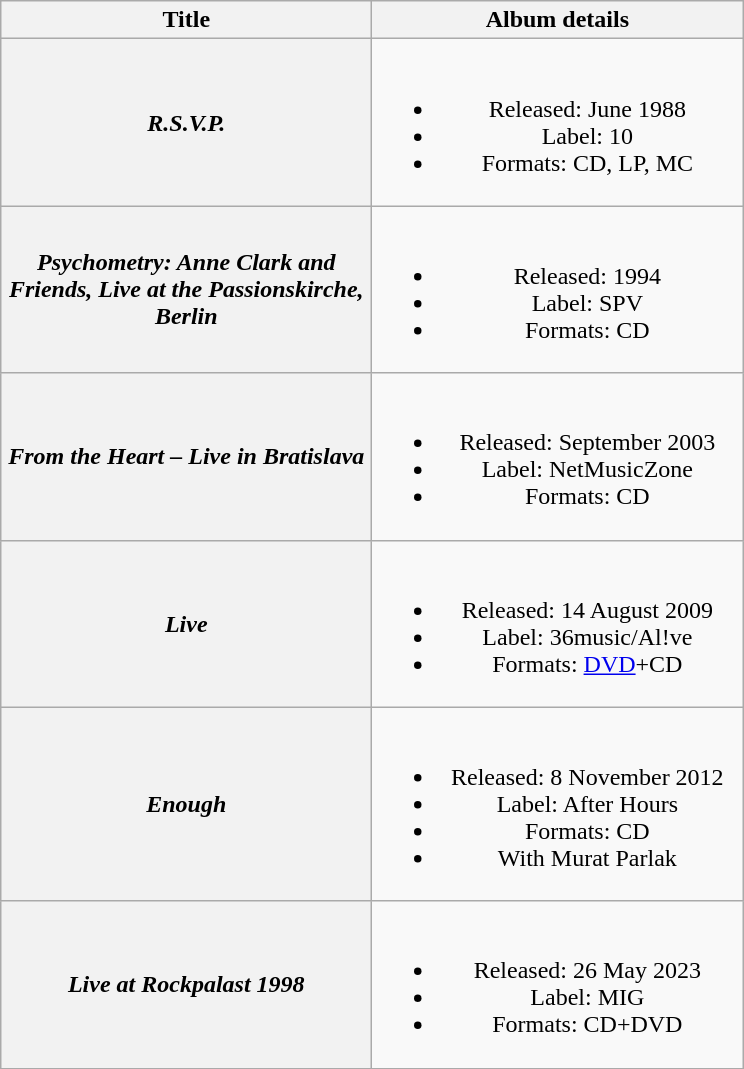<table class="wikitable plainrowheaders" style="text-align:center;">
<tr>
<th scope="col" style="width:15em;">Title</th>
<th scope="col" style="width:15em;">Album details</th>
</tr>
<tr>
<th scope="row"><em>R.S.V.P.</em></th>
<td><br><ul><li>Released: June 1988</li><li>Label: 10</li><li>Formats: CD, LP, MC</li></ul></td>
</tr>
<tr>
<th scope="row"><em>Psychometry: Anne Clark and Friends, Live at the Passionskirche, Berlin</em></th>
<td><br><ul><li>Released: 1994</li><li>Label: SPV</li><li>Formats: CD</li></ul></td>
</tr>
<tr>
<th scope="row"><em>From the Heart – Live in Bratislava</em></th>
<td><br><ul><li>Released: September 2003</li><li>Label: NetMusicZone</li><li>Formats: CD</li></ul></td>
</tr>
<tr>
<th scope="row"><em>Live</em></th>
<td><br><ul><li>Released: 14 August 2009</li><li>Label: 36music/Al!ve</li><li>Formats: <a href='#'>DVD</a>+CD</li></ul></td>
</tr>
<tr>
<th scope="row"><em>Enough</em></th>
<td><br><ul><li>Released: 8 November 2012</li><li>Label: After Hours</li><li>Formats: CD</li><li>With Murat Parlak</li></ul></td>
</tr>
<tr>
<th scope="row"><em>Live at Rockpalast 1998</em></th>
<td><br><ul><li>Released: 26 May 2023</li><li>Label: MIG</li><li>Formats: CD+DVD</li></ul></td>
</tr>
</table>
